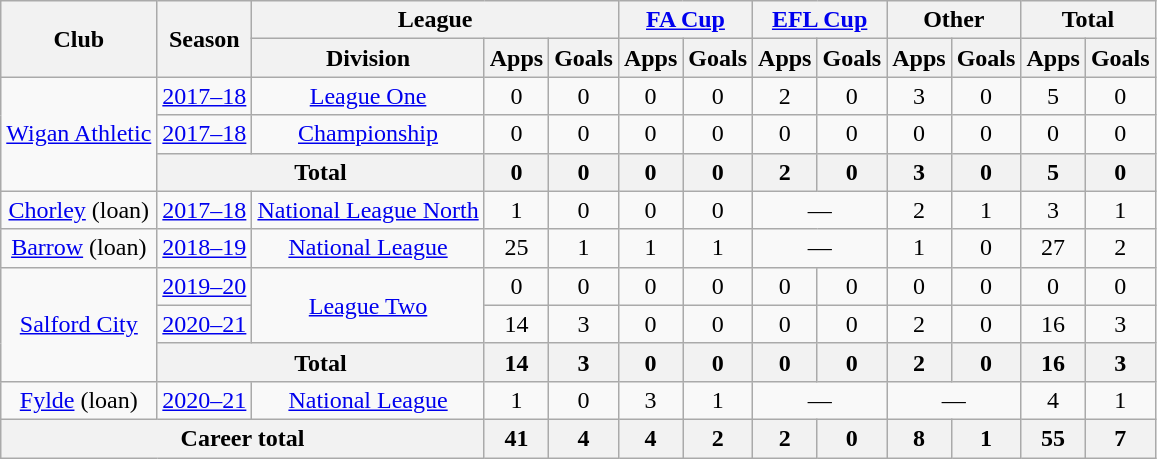<table class="wikitable" style="text-align: center">
<tr>
<th rowspan="2">Club</th>
<th rowspan="2">Season</th>
<th colspan="3">League</th>
<th colspan="2"><a href='#'>FA Cup</a></th>
<th colspan="2"><a href='#'>EFL Cup</a></th>
<th colspan="2">Other</th>
<th colspan="2">Total</th>
</tr>
<tr>
<th>Division</th>
<th>Apps</th>
<th>Goals</th>
<th>Apps</th>
<th>Goals</th>
<th>Apps</th>
<th>Goals</th>
<th>Apps</th>
<th>Goals</th>
<th>Apps</th>
<th>Goals</th>
</tr>
<tr>
<td rowspan=3><a href='#'>Wigan Athletic</a></td>
<td><a href='#'>2017–18</a></td>
<td><a href='#'>League One</a></td>
<td>0</td>
<td>0</td>
<td>0</td>
<td>0</td>
<td>2</td>
<td>0</td>
<td>3</td>
<td>0</td>
<td>5</td>
<td>0</td>
</tr>
<tr>
<td><a href='#'>2017–18</a></td>
<td><a href='#'>Championship</a></td>
<td>0</td>
<td>0</td>
<td>0</td>
<td>0</td>
<td>0</td>
<td>0</td>
<td>0</td>
<td>0</td>
<td>0</td>
<td>0</td>
</tr>
<tr>
<th colspan="2">Total</th>
<th>0</th>
<th>0</th>
<th>0</th>
<th>0</th>
<th>2</th>
<th>0</th>
<th>3</th>
<th>0</th>
<th>5</th>
<th>0</th>
</tr>
<tr>
<td><a href='#'>Chorley</a> (loan)</td>
<td><a href='#'>2017–18</a></td>
<td><a href='#'>National League North</a></td>
<td>1</td>
<td>0</td>
<td>0</td>
<td>0</td>
<td colspan=2>—</td>
<td>2</td>
<td>1</td>
<td>3</td>
<td>1</td>
</tr>
<tr>
<td><a href='#'>Barrow</a> (loan)</td>
<td><a href='#'>2018–19</a></td>
<td><a href='#'>National League</a></td>
<td>25</td>
<td>1</td>
<td>1</td>
<td>1</td>
<td colspan=2>—</td>
<td>1</td>
<td>0</td>
<td>27</td>
<td>2</td>
</tr>
<tr>
<td rowspan=3><a href='#'>Salford City</a></td>
<td><a href='#'>2019–20</a></td>
<td rowspan="2"><a href='#'>League Two</a></td>
<td>0</td>
<td>0</td>
<td>0</td>
<td>0</td>
<td>0</td>
<td>0</td>
<td>0</td>
<td>0</td>
<td>0</td>
<td>0</td>
</tr>
<tr>
<td><a href='#'>2020–21</a></td>
<td>14</td>
<td>3</td>
<td>0</td>
<td>0</td>
<td>0</td>
<td>0</td>
<td>2</td>
<td>0</td>
<td>16</td>
<td>3</td>
</tr>
<tr>
<th colspan="2">Total</th>
<th>14</th>
<th>3</th>
<th>0</th>
<th>0</th>
<th>0</th>
<th>0</th>
<th>2</th>
<th>0</th>
<th>16</th>
<th>3</th>
</tr>
<tr>
<td><a href='#'>Fylde</a> (loan)</td>
<td><a href='#'>2020–21</a></td>
<td><a href='#'>National League</a></td>
<td>1</td>
<td>0</td>
<td>3</td>
<td>1</td>
<td colspan=2>—</td>
<td colspan=2>—</td>
<td>4</td>
<td>1</td>
</tr>
<tr>
<th colspan="3">Career total</th>
<th>41</th>
<th>4</th>
<th>4</th>
<th>2</th>
<th>2</th>
<th>0</th>
<th>8</th>
<th>1</th>
<th>55</th>
<th>7</th>
</tr>
</table>
